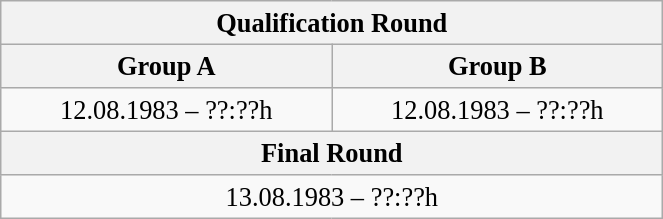<table class="wikitable" style=" text-align:center; font-size:110%;" width="35%">
<tr>
<th colspan="2">Qualification Round</th>
</tr>
<tr>
<th>Group A</th>
<th>Group B</th>
</tr>
<tr>
<td>12.08.1983 – ??:??h</td>
<td>12.08.1983 – ??:??h</td>
</tr>
<tr>
<th colspan="2">Final Round</th>
</tr>
<tr>
<td colspan="2">13.08.1983 – ??:??h</td>
</tr>
</table>
